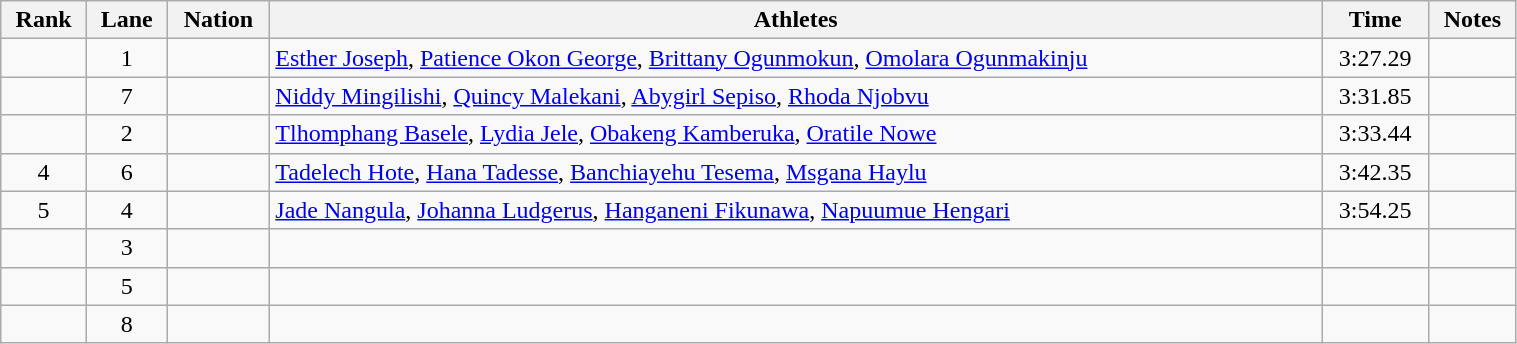<table class="wikitable sortable" width=80% style="text-align:center;">
<tr>
<th>Rank</th>
<th>Lane</th>
<th>Nation</th>
<th>Athletes</th>
<th>Time</th>
<th>Notes</th>
</tr>
<tr>
<td></td>
<td>1</td>
<td align=left></td>
<td align=left><a href='#'>Esther Joseph</a>, <a href='#'>Patience Okon George</a>, <a href='#'>Brittany Ogunmokun</a>, <a href='#'>Omolara Ogunmakinju</a></td>
<td>3:27.29</td>
<td></td>
</tr>
<tr>
<td></td>
<td>7</td>
<td align=left></td>
<td align=left><a href='#'>Niddy Mingilishi</a>, <a href='#'>Quincy Malekani</a>, <a href='#'>Abygirl Sepiso</a>, <a href='#'>Rhoda Njobvu</a></td>
<td>3:31.85</td>
<td></td>
</tr>
<tr>
<td></td>
<td>2</td>
<td align=left></td>
<td align=left><a href='#'>Tlhomphang Basele</a>, <a href='#'>Lydia Jele</a>, <a href='#'>Obakeng Kamberuka</a>, <a href='#'>Oratile Nowe</a></td>
<td>3:33.44</td>
<td></td>
</tr>
<tr>
<td>4</td>
<td>6</td>
<td align=left></td>
<td align=left><a href='#'>Tadelech Hote</a>, <a href='#'>Hana Tadesse</a>, <a href='#'>Banchiayehu Tesema</a>, <a href='#'>Msgana Haylu</a></td>
<td>3:42.35</td>
<td></td>
</tr>
<tr>
<td>5</td>
<td>4</td>
<td align=left></td>
<td align=left><a href='#'>Jade Nangula</a>, <a href='#'>Johanna Ludgerus</a>, <a href='#'>Hanganeni Fikunawa</a>, <a href='#'>Napuumue Hengari</a></td>
<td>3:54.25</td>
<td></td>
</tr>
<tr>
<td></td>
<td>3</td>
<td align=left></td>
<td align=left></td>
<td></td>
<td></td>
</tr>
<tr>
<td></td>
<td>5</td>
<td align=left></td>
<td align=left></td>
<td></td>
<td></td>
</tr>
<tr>
<td></td>
<td>8</td>
<td align=left></td>
<td align=left></td>
<td></td>
<td></td>
</tr>
</table>
